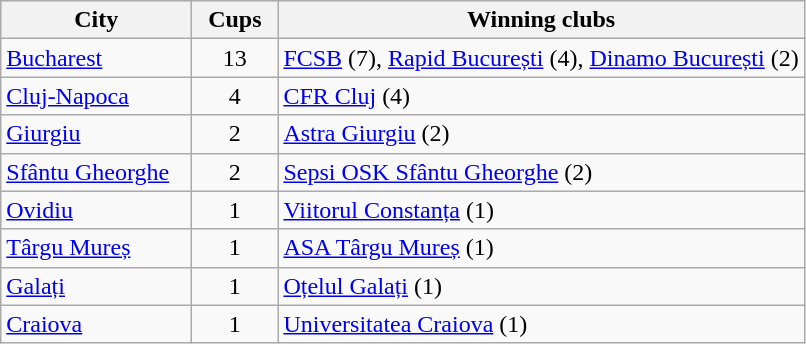<table class="wikitable">
<tr>
<th width="120">City</th>
<th width="50">Cups</th>
<th>Winning clubs</th>
</tr>
<tr>
<td> <a href='#'>Bucharest</a></td>
<td style="text-align:center;">13</td>
<td><a href='#'>FCSB</a> (7), <a href='#'>Rapid București</a> (4), <a href='#'>Dinamo București</a> (2)</td>
</tr>
<tr>
<td> <a href='#'>Cluj-Napoca</a></td>
<td style="text-align:center;">4</td>
<td><a href='#'>CFR Cluj</a> (4)</td>
</tr>
<tr>
<td> <a href='#'>Giurgiu</a></td>
<td style="text-align:center;">2</td>
<td><a href='#'>Astra Giurgiu</a> (2)</td>
</tr>
<tr>
<td> <a href='#'>Sfântu Gheorghe</a></td>
<td style="text-align:center;">2</td>
<td><a href='#'>Sepsi OSK Sfântu Gheorghe</a> (2)</td>
</tr>
<tr>
<td> <a href='#'>Ovidiu</a></td>
<td style="text-align:center;">1</td>
<td><a href='#'>Viitorul Constanța</a> (1)</td>
</tr>
<tr>
<td> <a href='#'>Târgu Mureș</a></td>
<td style="text-align:center;">1</td>
<td><a href='#'>ASA Târgu Mureș</a> (1)</td>
</tr>
<tr>
<td> <a href='#'>Galați</a></td>
<td style="text-align:center;">1</td>
<td><a href='#'>Oțelul Galați</a> (1)</td>
</tr>
<tr>
<td> <a href='#'>Craiova</a></td>
<td style="text-align:center;">1</td>
<td><a href='#'>Universitatea Craiova</a> (1)</td>
</tr>
</table>
